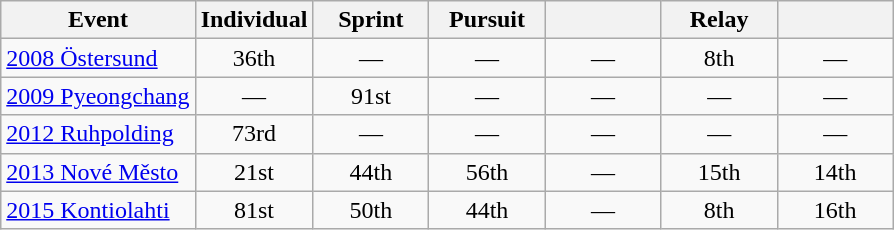<table class="wikitable" style="text-align: center;">
<tr ">
<th>Event</th>
<th style="width:70px;">Individual</th>
<th style="width:70px;">Sprint</th>
<th style="width:70px;">Pursuit</th>
<th style="width:70px;"></th>
<th style="width:70px;">Relay</th>
<th style="width:70px;"></th>
</tr>
<tr>
<td align=left> <a href='#'>2008 Östersund</a></td>
<td>36th</td>
<td>—</td>
<td>—</td>
<td>—</td>
<td>8th</td>
<td>—</td>
</tr>
<tr>
<td align=left> <a href='#'>2009 Pyeongchang</a></td>
<td>—</td>
<td>91st</td>
<td>—</td>
<td>—</td>
<td>—</td>
<td>—</td>
</tr>
<tr>
<td align=left> <a href='#'>2012 Ruhpolding</a></td>
<td>73rd</td>
<td>—</td>
<td>—</td>
<td>—</td>
<td>—</td>
<td>—</td>
</tr>
<tr>
<td align=left> <a href='#'>2013 Nové Město</a></td>
<td>21st</td>
<td>44th</td>
<td>56th</td>
<td>—</td>
<td>15th</td>
<td>14th</td>
</tr>
<tr>
<td align=left> <a href='#'>2015 Kontiolahti</a></td>
<td>81st</td>
<td>50th</td>
<td>44th</td>
<td>—</td>
<td>8th</td>
<td>16th</td>
</tr>
</table>
